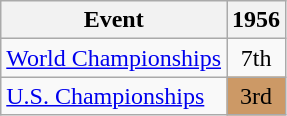<table class="wikitable">
<tr>
<th>Event</th>
<th>1956</th>
</tr>
<tr>
<td><a href='#'>World Championships</a></td>
<td align="center">7th</td>
</tr>
<tr>
<td><a href='#'>U.S. Championships</a></td>
<td align="center" bgcolor="cc9966">3rd</td>
</tr>
</table>
